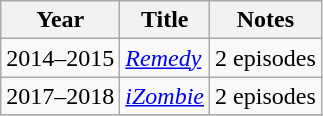<table class="wikitable sortable">
<tr>
<th scope="col">Year</th>
<th scope="col">Title</th>
<th scope="col" class="unsortable">Notes</th>
</tr>
<tr>
<td>2014–2015</td>
<td><em><a href='#'>Remedy</a></em></td>
<td>2 episodes</td>
</tr>
<tr>
<td>2017–2018</td>
<td><em><a href='#'>iZombie</a></em></td>
<td>2 episodes</td>
</tr>
<tr>
</tr>
</table>
